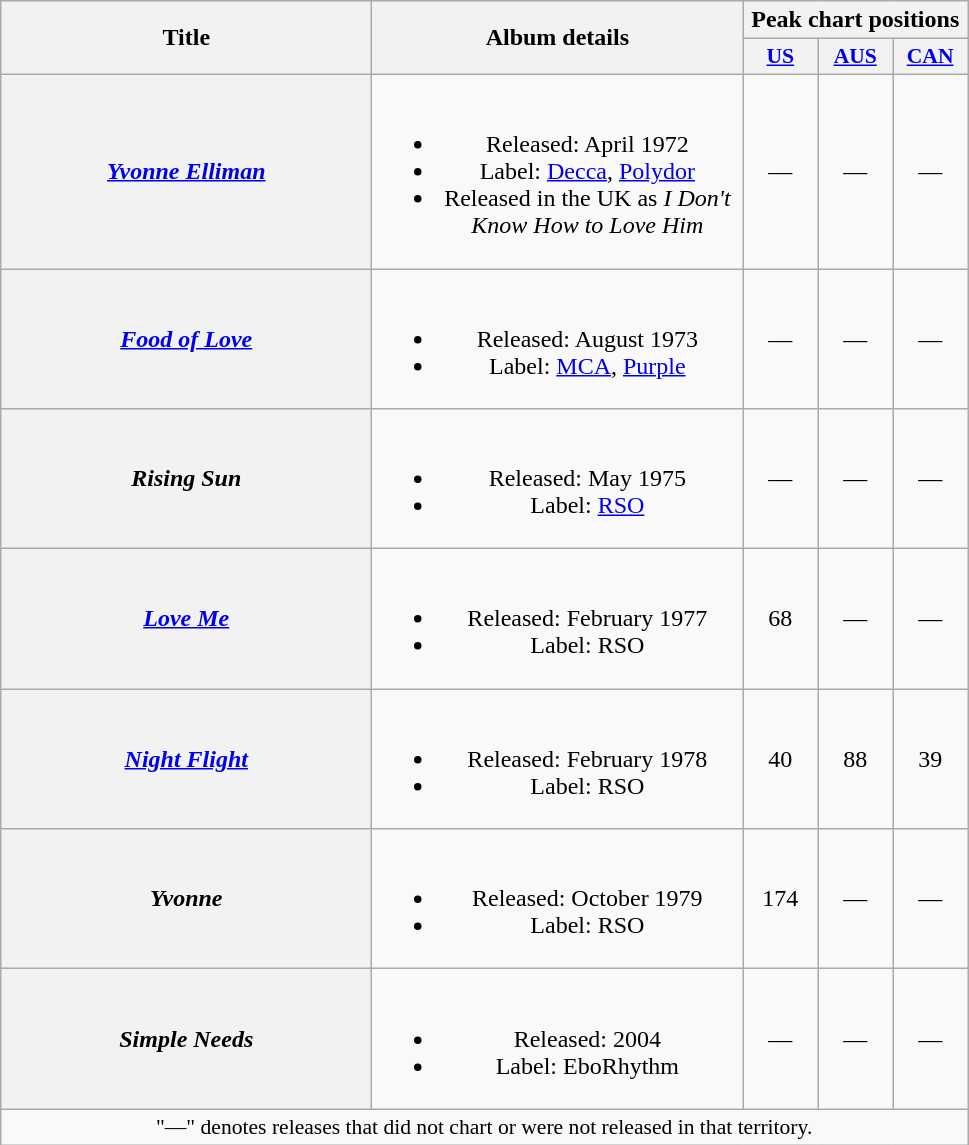<table class="wikitable plainrowheaders" style="text-align:center;">
<tr>
<th scope="col" rowspan="2" style="width:15em;">Title</th>
<th scope="col" rowspan="2" style="width:15em;">Album details</th>
<th colspan="3">Peak chart positions</th>
</tr>
<tr>
<th scope="col" style="width:3em;font-size:90%;"><a href='#'>US</a><br></th>
<th scope="col" style="width:3em;font-size:90%;"><a href='#'>AUS</a><br></th>
<th scope="col" style="width:3em;font-size:90%;"><a href='#'>CAN</a><br></th>
</tr>
<tr>
<th scope="row"><em><a href='#'>Yvonne Elliman</a></em></th>
<td><br><ul><li>Released: April 1972</li><li>Label: <a href='#'>Decca</a>, <a href='#'>Polydor</a></li><li>Released in the UK as <em>I Don't Know How to Love Him</em></li></ul></td>
<td>—</td>
<td>—</td>
<td>—</td>
</tr>
<tr>
<th scope="row"><em><a href='#'>Food of Love</a></em></th>
<td><br><ul><li>Released: August 1973</li><li>Label: <a href='#'>MCA</a>, <a href='#'>Purple</a></li></ul></td>
<td>—</td>
<td>—</td>
<td>—</td>
</tr>
<tr>
<th scope="row"><em>Rising Sun</em></th>
<td><br><ul><li>Released: May 1975</li><li>Label: <a href='#'>RSO</a></li></ul></td>
<td>—</td>
<td>—</td>
<td>—</td>
</tr>
<tr>
<th scope="row"><em><a href='#'>Love Me</a></em></th>
<td><br><ul><li>Released: February 1977</li><li>Label: RSO</li></ul></td>
<td>68</td>
<td>—</td>
<td>—</td>
</tr>
<tr>
<th scope="row"><em><a href='#'>Night Flight</a></em></th>
<td><br><ul><li>Released: February 1978</li><li>Label: RSO</li></ul></td>
<td>40</td>
<td>88</td>
<td>39</td>
</tr>
<tr>
<th scope="row"><em>Yvonne</em></th>
<td><br><ul><li>Released: October 1979</li><li>Label: RSO</li></ul></td>
<td>174</td>
<td>—</td>
<td>—</td>
</tr>
<tr>
<th scope="row"><em>Simple Needs</em></th>
<td><br><ul><li>Released: 2004</li><li>Label: EboRhythm</li></ul></td>
<td>—</td>
<td>—</td>
<td>—</td>
</tr>
<tr>
<td colspan="5" style="font-size:90%">"—" denotes releases that did not chart or were not released in that territory.</td>
</tr>
</table>
